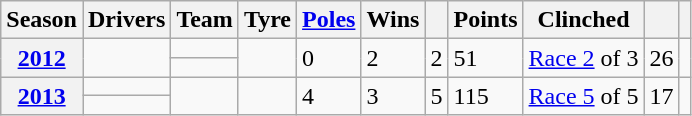<table class="wikitable sortable plainrowheaders"; text-align:center;">
<tr>
<th scope=col>Season</th>
<th scope=col>Drivers</th>
<th scope=col>Team</th>
<th scope=col>Tyre</th>
<th scope=col><a href='#'>Poles</a></th>
<th scope=col>Wins</th>
<th scope=col></th>
<th scope=col>Points</th>
<th scope=col>Clinched</th>
<th scope=col></th>
<th scope=col class=unsortable></th>
</tr>
<tr>
<th scope=row style="text-align: center;" rowspan=2><a href='#'>2012</a></th>
<td rowspan=2></td>
<td></td>
<td rowspan=2></td>
<td rowspan=2>0</td>
<td rowspan=2>2</td>
<td rowspan=2>2</td>
<td rowspan=2>51</td>
<td rowspan=2><a href='#'>Race 2</a> of 3</td>
<td rowspan=2>26</td>
<td rowspan=2 style="text-align:center;"></td>
</tr>
<tr>
<td></td>
</tr>
<tr>
<th scope=row style="text-align: center;" rowspan=2><a href='#'>2013</a></th>
<td></td>
<td rowspan=2></td>
<td rowspan=2></td>
<td rowspan=2>4</td>
<td rowspan=2>3</td>
<td rowspan=2>5</td>
<td rowspan=2>115</td>
<td rowspan=2><a href='#'>Race 5</a> of 5</td>
<td rowspan=2>17</td>
<td rowspan=2 style="text-align:center;"></td>
</tr>
<tr>
<td></td>
</tr>
</table>
